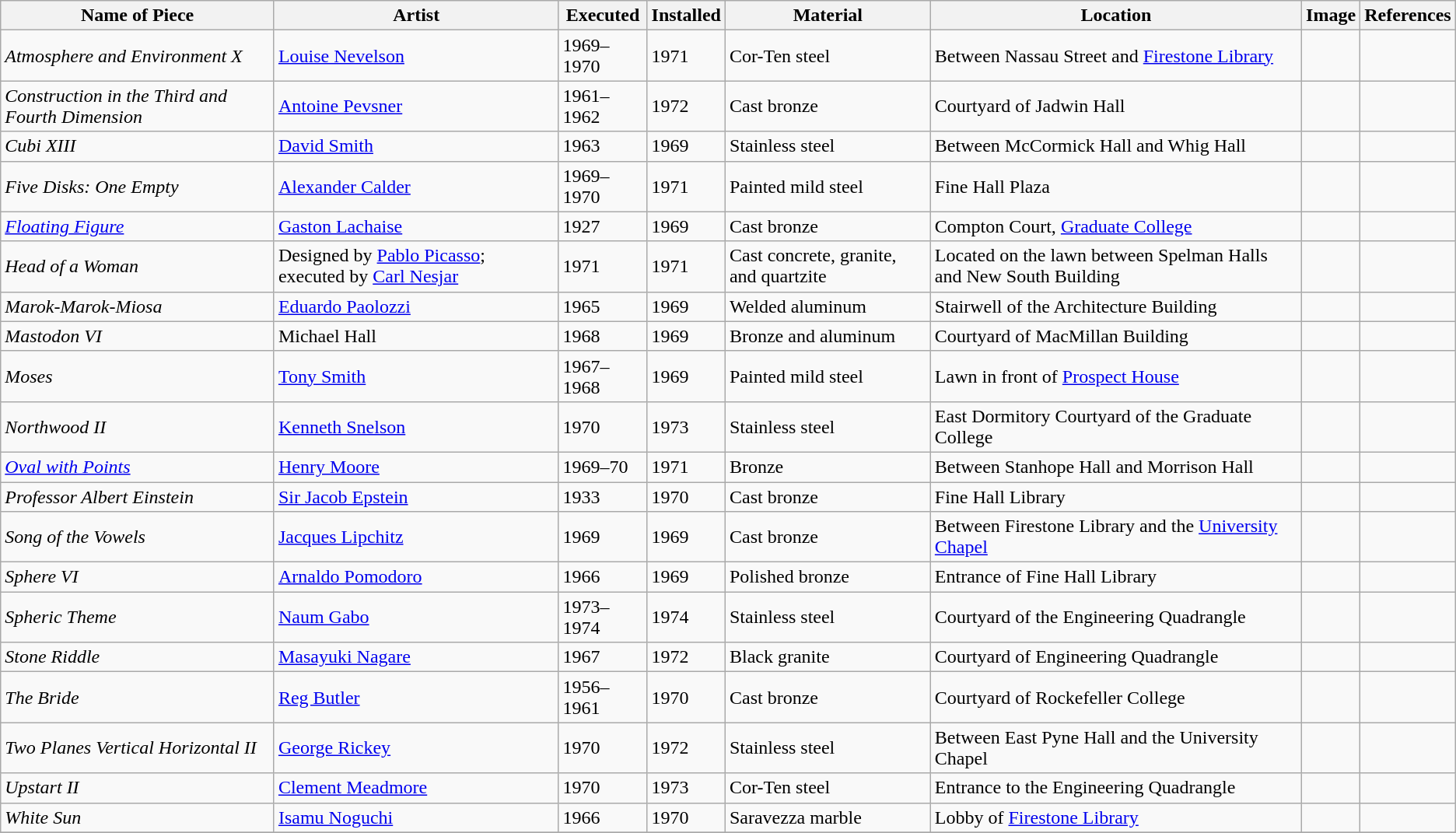<table class="wikitable sortable">
<tr>
<th>Name of Piece</th>
<th>Artist</th>
<th>Executed</th>
<th>Installed</th>
<th>Material</th>
<th>Location</th>
<th>Image</th>
<th>References</th>
</tr>
<tr>
<td><em>Atmosphere and Environment X</em></td>
<td><a href='#'>Louise Nevelson</a></td>
<td>1969–1970</td>
<td>1971</td>
<td>Cor-Ten steel</td>
<td>Between Nassau Street and <a href='#'>Firestone Library</a></td>
<td></td>
<td style="text-align:center;"></td>
</tr>
<tr>
<td><em>Construction in the Third and Fourth Dimension</em></td>
<td><a href='#'>Antoine Pevsner</a></td>
<td>1961–1962</td>
<td>1972</td>
<td>Cast bronze</td>
<td>Courtyard of Jadwin Hall</td>
<td></td>
<td style="text-align:center;"></td>
</tr>
<tr>
<td><em>Cubi XIII</em></td>
<td><a href='#'>David Smith</a></td>
<td>1963</td>
<td>1969</td>
<td>Stainless steel</td>
<td>Between McCormick Hall and Whig Hall</td>
<td></td>
<td style="text-align:center;"></td>
</tr>
<tr>
<td><em>Five Disks: One Empty</em></td>
<td><a href='#'>Alexander Calder</a></td>
<td>1969–1970</td>
<td>1971</td>
<td>Painted mild steel</td>
<td>Fine Hall Plaza</td>
<td></td>
<td style="text-align:center;"></td>
</tr>
<tr>
<td><em><a href='#'>Floating Figure</a></em></td>
<td><a href='#'>Gaston Lachaise</a></td>
<td>1927</td>
<td>1969</td>
<td>Cast bronze</td>
<td>Compton Court, <a href='#'>Graduate College</a></td>
<td></td>
<td style="text-align:center;"></td>
</tr>
<tr>
<td><em>Head of a Woman</em></td>
<td>Designed by <a href='#'>Pablo Picasso</a>; executed by <a href='#'>Carl Nesjar</a></td>
<td>1971</td>
<td>1971</td>
<td>Cast concrete, granite, and quartzite</td>
<td>Located on the lawn between Spelman Halls and New South Building</td>
<td></td>
<td style="text-align:center;"></td>
</tr>
<tr>
<td><em>Marok-Marok-Miosa</em></td>
<td><a href='#'>Eduardo Paolozzi</a></td>
<td>1965</td>
<td>1969</td>
<td>Welded aluminum</td>
<td>Stairwell of the Architecture Building</td>
<td></td>
<td style="text-align:center;"></td>
</tr>
<tr>
<td><em>Mastodon VI</em></td>
<td>Michael Hall</td>
<td>1968</td>
<td>1969</td>
<td>Bronze and aluminum</td>
<td>Courtyard of MacMillan Building</td>
<td></td>
<td style="text-align:center;"></td>
</tr>
<tr>
<td><em>Moses</em></td>
<td><a href='#'>Tony Smith</a></td>
<td>1967–1968</td>
<td>1969</td>
<td>Painted mild steel</td>
<td>Lawn in front of <a href='#'>Prospect House</a></td>
<td></td>
<td style="text-align:center;"></td>
</tr>
<tr>
<td><em>Northwood II</em></td>
<td><a href='#'>Kenneth Snelson</a></td>
<td>1970</td>
<td>1973</td>
<td>Stainless steel</td>
<td>East Dormitory Courtyard of the Graduate College</td>
<td></td>
<td style="text-align:center;"></td>
</tr>
<tr>
<td><em><a href='#'>Oval with Points</a></em></td>
<td><a href='#'>Henry Moore</a></td>
<td>1969–70</td>
<td>1971</td>
<td>Bronze</td>
<td>Between Stanhope Hall and Morrison Hall</td>
<td></td>
<td style="text-align:center;"></td>
</tr>
<tr>
<td><em>Professor Albert Einstein</em></td>
<td><a href='#'>Sir Jacob Epstein</a></td>
<td>1933</td>
<td>1970</td>
<td>Cast bronze</td>
<td>Fine Hall Library</td>
<td></td>
<td style="text-align:center;"></td>
</tr>
<tr>
<td><em>Song of the Vowels</em></td>
<td><a href='#'>Jacques Lipchitz</a></td>
<td>1969</td>
<td>1969</td>
<td>Cast bronze</td>
<td>Between Firestone Library and the <a href='#'>University Chapel</a></td>
<td></td>
<td style="text-align:center;"></td>
</tr>
<tr>
<td><em>Sphere VI</em></td>
<td><a href='#'>Arnaldo Pomodoro</a></td>
<td>1966</td>
<td>1969</td>
<td>Polished bronze</td>
<td>Entrance of Fine Hall Library</td>
<td></td>
<td style="text-align:center;"></td>
</tr>
<tr>
<td><em>Spheric Theme</em></td>
<td><a href='#'>Naum Gabo</a></td>
<td>1973–1974</td>
<td>1974</td>
<td>Stainless steel</td>
<td>Courtyard of the Engineering Quadrangle</td>
<td></td>
<td style="text-align:center;"></td>
</tr>
<tr>
<td><em>Stone Riddle</em></td>
<td><a href='#'>Masayuki Nagare</a></td>
<td>1967</td>
<td>1972</td>
<td>Black granite</td>
<td>Courtyard of Engineering Quadrangle</td>
<td></td>
<td style="text-align:center;"></td>
</tr>
<tr>
<td><em>The Bride</em></td>
<td><a href='#'>Reg Butler</a></td>
<td>1956–1961</td>
<td>1970</td>
<td>Cast bronze</td>
<td>Courtyard of Rockefeller College</td>
<td></td>
<td style="text-align:center;"></td>
</tr>
<tr>
<td><em>Two Planes Vertical Horizontal II</em></td>
<td><a href='#'>George Rickey</a></td>
<td>1970</td>
<td>1972</td>
<td>Stainless steel</td>
<td>Between East Pyne Hall and the University Chapel</td>
<td></td>
<td style="text-align:center;"></td>
</tr>
<tr>
<td><em>Upstart II</em></td>
<td><a href='#'>Clement Meadmore</a></td>
<td>1970</td>
<td>1973</td>
<td>Cor-Ten steel</td>
<td>Entrance to the Engineering Quadrangle</td>
<td></td>
<td style="text-align:center;"></td>
</tr>
<tr>
<td><em>White Sun</em></td>
<td><a href='#'>Isamu Noguchi</a></td>
<td>1966</td>
<td>1970</td>
<td>Saravezza marble</td>
<td>Lobby of <a href='#'>Firestone Library</a></td>
<td></td>
<td style="text-align:center;"></td>
</tr>
<tr>
</tr>
</table>
